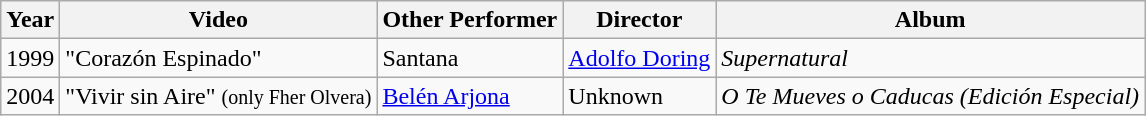<table class="wikitable">
<tr>
<th>Year</th>
<th>Video</th>
<th>Other Performer</th>
<th>Director</th>
<th>Album</th>
</tr>
<tr>
<td>1999</td>
<td>"Corazón Espinado"</td>
<td>Santana</td>
<td><a href='#'>Adolfo Doring</a></td>
<td><em>Supernatural</em></td>
</tr>
<tr>
<td>2004</td>
<td>"Vivir sin Aire" <small>(only Fher Olvera)</small></td>
<td><a href='#'>Belén Arjona</a></td>
<td>Unknown</td>
<td><em>O Te Mueves o Caducas (Edición Especial)</em></td>
</tr>
</table>
